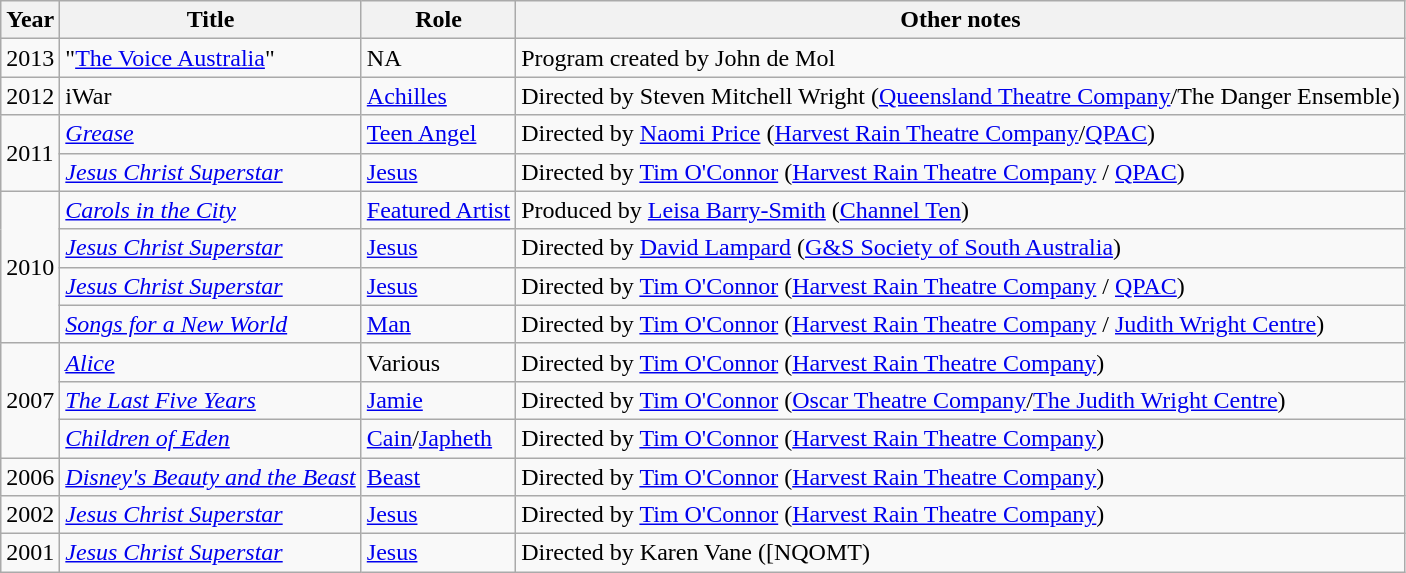<table class="wikitable">
<tr>
<th>Year</th>
<th>Title</th>
<th>Role</th>
<th>Other notes</th>
</tr>
<tr>
<td>2013</td>
<td>"<a href='#'>The Voice Australia</a>"</td>
<td>NA</td>
<td>Program created by John de Mol</td>
</tr>
<tr>
<td>2012</td>
<td>iWar</td>
<td><a href='#'>Achilles</a></td>
<td>Directed by Steven Mitchell Wright (<a href='#'>Queensland Theatre Company</a>/The Danger Ensemble)</td>
</tr>
<tr>
<td rowspan="2">2011</td>
<td><em><a href='#'>Grease</a></em></td>
<td><a href='#'>Teen Angel</a></td>
<td>Directed by <a href='#'>Naomi Price</a> (<a href='#'>Harvest Rain Theatre Company</a>/<a href='#'>QPAC</a>)</td>
</tr>
<tr>
<td><em><a href='#'>Jesus Christ Superstar</a></em></td>
<td><a href='#'>Jesus</a></td>
<td>Directed by <a href='#'>Tim O'Connor</a> (<a href='#'>Harvest Rain Theatre Company</a> / <a href='#'>QPAC</a>)</td>
</tr>
<tr>
<td rowspan="4">2010</td>
<td><em><a href='#'>Carols in the City</a></em></td>
<td><a href='#'>Featured Artist</a></td>
<td>Produced by <a href='#'>Leisa Barry-Smith</a> (<a href='#'>Channel Ten</a>)</td>
</tr>
<tr>
<td><em><a href='#'>Jesus Christ Superstar</a></em></td>
<td><a href='#'>Jesus</a></td>
<td>Directed by <a href='#'>David Lampard</a> (<a href='#'>G&S Society of South Australia</a>)</td>
</tr>
<tr>
<td><em><a href='#'>Jesus Christ Superstar</a></em></td>
<td><a href='#'>Jesus</a></td>
<td>Directed by <a href='#'>Tim O'Connor</a> (<a href='#'>Harvest Rain Theatre Company</a> / <a href='#'>QPAC</a>)</td>
</tr>
<tr>
<td><em><a href='#'>Songs for a New World</a></em></td>
<td><a href='#'>Man</a></td>
<td>Directed by <a href='#'>Tim O'Connor</a> (<a href='#'>Harvest Rain Theatre Company</a> / <a href='#'>Judith Wright Centre</a>)</td>
</tr>
<tr>
<td rowspan="3">2007</td>
<td><em><a href='#'>Alice</a></em></td>
<td>Various</td>
<td>Directed by <a href='#'>Tim O'Connor</a> (<a href='#'>Harvest Rain Theatre Company</a>)</td>
</tr>
<tr>
<td><em><a href='#'>The Last Five Years</a></em></td>
<td><a href='#'>Jamie</a></td>
<td>Directed by <a href='#'>Tim O'Connor</a> (<a href='#'>Oscar Theatre Company</a>/<a href='#'>The Judith Wright Centre</a>)</td>
</tr>
<tr>
<td><em><a href='#'>Children of Eden</a></em></td>
<td><a href='#'>Cain</a>/<a href='#'>Japheth</a></td>
<td>Directed by <a href='#'>Tim O'Connor</a> (<a href='#'>Harvest Rain Theatre Company</a>)</td>
</tr>
<tr>
<td>2006</td>
<td><em><a href='#'>Disney's Beauty and the Beast</a></em></td>
<td><a href='#'>Beast</a></td>
<td>Directed by <a href='#'>Tim O'Connor</a> (<a href='#'>Harvest Rain Theatre Company</a>)</td>
</tr>
<tr>
<td>2002</td>
<td><em><a href='#'>Jesus Christ Superstar</a></em></td>
<td><a href='#'>Jesus</a></td>
<td>Directed by <a href='#'>Tim O'Connor</a> (<a href='#'>Harvest Rain Theatre Company</a>)</td>
</tr>
<tr>
<td>2001</td>
<td><em><a href='#'>Jesus Christ Superstar</a></em></td>
<td><a href='#'>Jesus</a></td>
<td>Directed by Karen Vane ([NQOMT)</td>
</tr>
</table>
